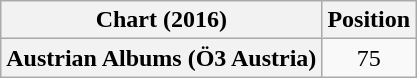<table class="wikitable plainrowheaders" style="text-align:center">
<tr>
<th>Chart (2016)</th>
<th>Position</th>
</tr>
<tr>
<th scope="row">Austrian Albums (Ö3 Austria)</th>
<td>75</td>
</tr>
</table>
